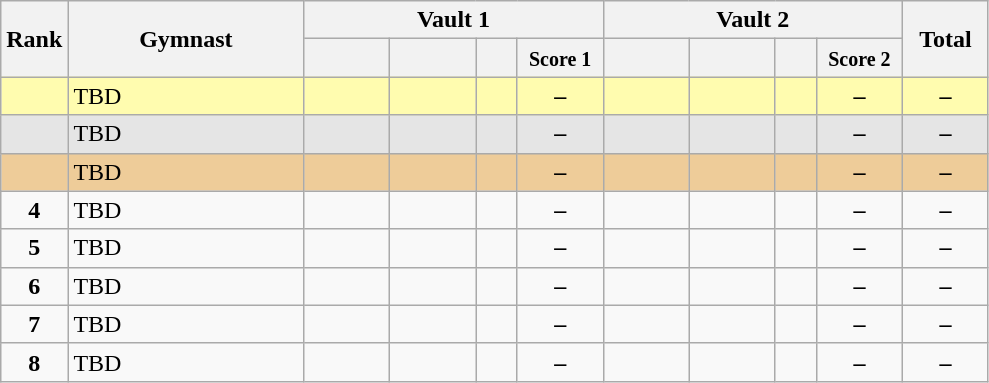<table class="wikitable sortable" style="text-align:center;">
<tr>
<th rowspan="2" style="width:15px;">Rank</th>
<th rowspan="2" style="width:150px;">Gymnast</th>
<th colspan="4">Vault 1</th>
<th colspan="4">Vault 2</th>
<th rowspan="2" style="width:50px;">Total</th>
</tr>
<tr>
<th style="width:50px;"><small></small></th>
<th style="width:50px;"><small></small></th>
<th style="width:20px;"><small></small></th>
<th style="width:50px;"><small>Score 1</small></th>
<th style="width:50px;"><small></small></th>
<th style="width:50px;"><small></small></th>
<th style="width:20px;"><small></small></th>
<th style="width:50px;"><small>Score 2</small></th>
</tr>
<tr style="background:#fffcaf;">
<td style="text-align:center" scope="row"><strong></strong></td>
<td style=text-align:left;">TBD</td>
<td></td>
<td></td>
<td></td>
<td><strong>–</strong></td>
<td></td>
<td></td>
<td></td>
<td><strong>–</strong></td>
<td><strong>–</strong></td>
</tr>
<tr style="background:#e5e5e5;">
<td style="text-align:center" scope="row"><strong></strong></td>
<td style=text-align:left;">TBD</td>
<td></td>
<td></td>
<td></td>
<td><strong>–</strong></td>
<td></td>
<td></td>
<td></td>
<td><strong>–</strong></td>
<td><strong>–</strong></td>
</tr>
<tr style="background:#ec9;">
<td style="text-align:center" scope="row"><strong></strong></td>
<td style=text-align:left;">TBD</td>
<td></td>
<td></td>
<td></td>
<td><strong>–</strong></td>
<td></td>
<td></td>
<td></td>
<td><strong>–</strong></td>
<td><strong>–</strong></td>
</tr>
<tr>
<td scope="row" style="text-align:center"><strong>4</strong></td>
<td style=text-align:left;">TBD</td>
<td></td>
<td></td>
<td></td>
<td><strong>–</strong></td>
<td></td>
<td></td>
<td></td>
<td><strong>–</strong></td>
<td><strong>–</strong></td>
</tr>
<tr>
<td scope="row" style="text-align:center"><strong>5</strong></td>
<td style=text-align:left;">TBD</td>
<td></td>
<td></td>
<td></td>
<td><strong>–</strong></td>
<td></td>
<td></td>
<td></td>
<td><strong>–</strong></td>
<td><strong>–</strong></td>
</tr>
<tr>
<td scope="row" style="text-align:center"><strong>6</strong></td>
<td style=text-align:left;">TBD</td>
<td></td>
<td></td>
<td></td>
<td><strong>–</strong></td>
<td></td>
<td></td>
<td></td>
<td><strong>–</strong></td>
<td><strong>–</strong></td>
</tr>
<tr>
<td scope="row" style="text-align:center"><strong>7</strong></td>
<td style=text-align:left;">TBD</td>
<td></td>
<td></td>
<td></td>
<td><strong>–</strong></td>
<td></td>
<td></td>
<td></td>
<td><strong>–</strong></td>
<td><strong>–</strong></td>
</tr>
<tr>
<td scope="row" style="text-align:center"><strong>8</strong></td>
<td style=text-align:left;">TBD</td>
<td></td>
<td></td>
<td></td>
<td><strong>–</strong></td>
<td></td>
<td></td>
<td></td>
<td><strong>–</strong></td>
<td><strong>–</strong></td>
</tr>
</table>
